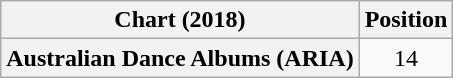<table class="wikitable plainrowheaders" style="text-align:center">
<tr>
<th scope="col">Chart (2018)</th>
<th scope="col">Position</th>
</tr>
<tr>
<th scope="row">Australian Dance Albums (ARIA)</th>
<td>14</td>
</tr>
</table>
